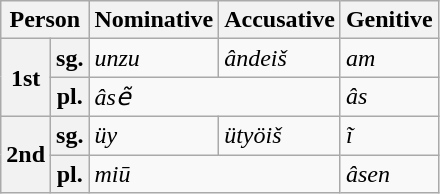<table class=wikitable>
<tr>
<th colspan=2>Person</th>
<th>Nominative</th>
<th>Accusative</th>
<th>Genitive</th>
</tr>
<tr>
<th rowspan=2>1st</th>
<th>sg.</th>
<td><em>unzu</em></td>
<td><em>ândeiš</em></td>
<td><em>am</em></td>
</tr>
<tr>
<th>pl.</th>
<td colspan=2><em>âsẽ</em></td>
<td><em>âs</em></td>
</tr>
<tr>
<th rowspan=2>2nd</th>
<th>sg.</th>
<td><em>üy</em></td>
<td><em>ütyöiš</em></td>
<td><em>ĩ</em></td>
</tr>
<tr>
<th>pl.</th>
<td colspan=2><em>miū</em></td>
<td><em>âsen</em></td>
</tr>
</table>
